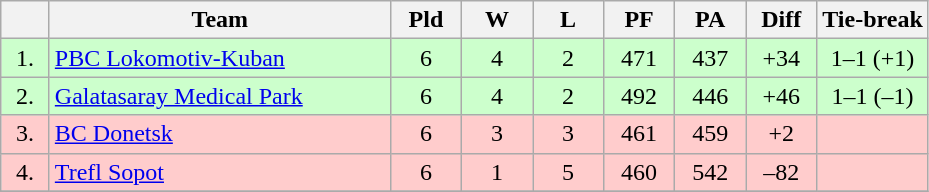<table class="wikitable" style="text-align:center">
<tr>
<th width=25></th>
<th width=220>Team</th>
<th width=40>Pld</th>
<th width=40>W</th>
<th width=40>L</th>
<th width=40>PF</th>
<th width=40>PA</th>
<th width=40>Diff</th>
<th>Tie-break</th>
</tr>
<tr style="background: #ccffcc;">
<td>1.</td>
<td align=left> <a href='#'>PBC Lokomotiv-Kuban</a></td>
<td>6</td>
<td>4</td>
<td>2</td>
<td>471</td>
<td>437</td>
<td>+34</td>
<td>1–1 (+1)</td>
</tr>
<tr style="background: #ccffcc;">
<td>2.</td>
<td align=left> <a href='#'>Galatasaray Medical Park</a></td>
<td>6</td>
<td>4</td>
<td>2</td>
<td>492</td>
<td>446</td>
<td>+46</td>
<td>1–1 (–1)</td>
</tr>
<tr style="background:#ffcccc;">
<td>3.</td>
<td align=left> <a href='#'>BC Donetsk</a></td>
<td>6</td>
<td>3</td>
<td>3</td>
<td>461</td>
<td>459</td>
<td>+2</td>
<td></td>
</tr>
<tr style="background:#ffcccc;">
<td>4.</td>
<td align=left> <a href='#'>Trefl Sopot</a></td>
<td>6</td>
<td>1</td>
<td>5</td>
<td>460</td>
<td>542</td>
<td>–82</td>
<td></td>
</tr>
<tr>
</tr>
</table>
